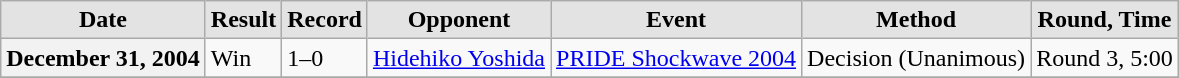<table class="wikitable plainrowheaders">
<tr>
<th scope="col" style="border-style:none none solid solid; background:#e3e3e3;">Date</th>
<th scope="col" style="border-style:none none solid solid; background:#e3e3e3;">Result</th>
<th scope="col" style="border-style:none none solid solid; background:#e3e3e3;">Record</th>
<th scope="col" style="border-style:none none solid solid; background:#e3e3e3;">Opponent</th>
<th scope="col" style="border-style:none none solid solid; background:#e3e3e3;">Event</th>
<th scope="col" style="border-style:none none solid solid; background:#e3e3e3;">Method</th>
<th scope="col" style="border-style:none none solid solid; background:#e3e3e3;">Round, Time</th>
</tr>
<tr>
<th scope="row">December 31, 2004</th>
<td>Win</td>
<td>1–0</td>
<td> <a href='#'>Hidehiko Yoshida</a></td>
<td><a href='#'>PRIDE Shockwave 2004</a></td>
<td>Decision (Unanimous)</td>
<td>Round 3, 5:00</td>
</tr>
<tr>
</tr>
</table>
